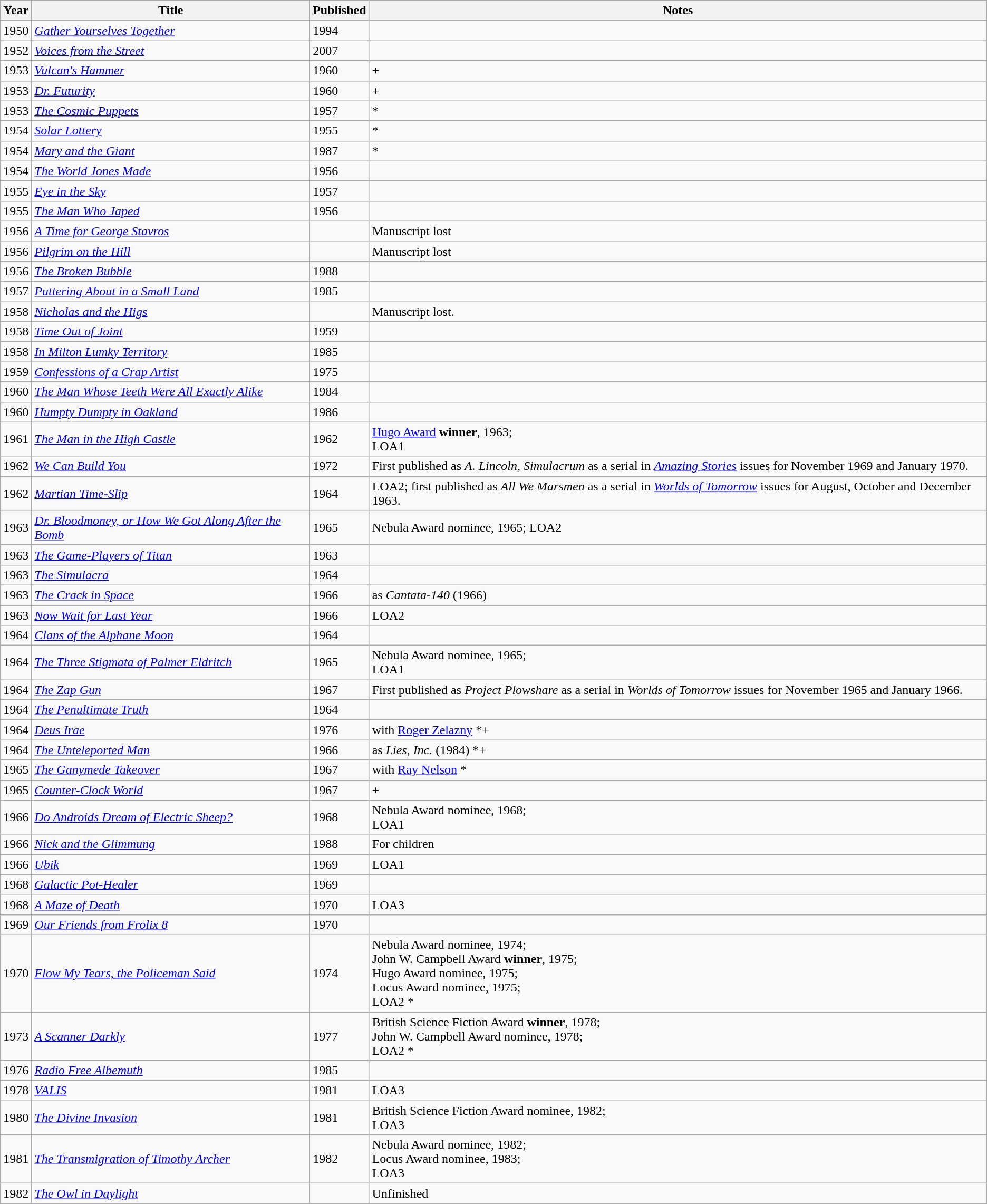<table class="wikitable sortable" border="1">
<tr>
<th>Year</th>
<th>Title</th>
<th>Published</th>
<th>Notes</th>
</tr>
<tr>
<td>1950</td>
<td><em><a href='#'>Gather Yourselves Together</a></em></td>
<td>1994</td>
<td></td>
</tr>
<tr>
<td>1952</td>
<td><em><a href='#'>Voices from the Street</a></em></td>
<td>2007</td>
<td></td>
</tr>
<tr>
<td>1953</td>
<td><em><a href='#'>Vulcan's Hammer</a></em></td>
<td>1960</td>
<td>+</td>
</tr>
<tr>
<td>1953</td>
<td><em><a href='#'>Dr. Futurity</a></em></td>
<td>1960</td>
<td>+</td>
</tr>
<tr>
<td>1953</td>
<td><em><a href='#'>The Cosmic Puppets</a></em></td>
<td>1957</td>
<td>*</td>
</tr>
<tr>
<td>1954</td>
<td><em><a href='#'>Solar Lottery</a></em></td>
<td>1955</td>
<td>*</td>
</tr>
<tr>
<td>1954</td>
<td><em><a href='#'>Mary and the Giant</a></em></td>
<td>1987</td>
<td>*</td>
</tr>
<tr>
<td>1954</td>
<td><em><a href='#'>The World Jones Made</a></em></td>
<td>1956</td>
<td></td>
</tr>
<tr>
<td>1955</td>
<td><em><a href='#'>Eye in the Sky</a></em></td>
<td>1957</td>
<td></td>
</tr>
<tr>
<td>1955</td>
<td><em><a href='#'>The Man Who Japed</a></em></td>
<td>1956</td>
<td></td>
</tr>
<tr>
<td>1956</td>
<td><em><a href='#'>A Time for George Stavros</a></em></td>
<td></td>
<td>Manuscript lost</td>
</tr>
<tr>
<td>1956</td>
<td><em><a href='#'>Pilgrim on the Hill</a></em></td>
<td></td>
<td>Manuscript lost</td>
</tr>
<tr>
<td>1956</td>
<td><em><a href='#'>The Broken Bubble</a></em></td>
<td>1988</td>
<td></td>
</tr>
<tr>
<td>1957</td>
<td><em><a href='#'>Puttering About in a Small Land</a></em></td>
<td>1985</td>
<td></td>
</tr>
<tr>
<td>1958</td>
<td><em><a href='#'>Nicholas and the Higs</a></em></td>
<td></td>
<td>Manuscript lost.</td>
</tr>
<tr>
<td>1958</td>
<td><em><a href='#'>Time Out of Joint</a></em></td>
<td>1959</td>
<td></td>
</tr>
<tr>
<td>1958</td>
<td><em><a href='#'>In Milton Lumky Territory</a></em></td>
<td>1985</td>
<td></td>
</tr>
<tr>
<td>1959</td>
<td><em><a href='#'>Confessions of a Crap Artist</a></em></td>
<td>1975</td>
<td></td>
</tr>
<tr>
<td>1960</td>
<td><em><a href='#'>The Man Whose Teeth Were All Exactly Alike</a></em></td>
<td>1984</td>
<td></td>
</tr>
<tr>
<td>1960</td>
<td><em><a href='#'>Humpty Dumpty in Oakland</a></em></td>
<td>1986</td>
<td></td>
</tr>
<tr>
<td>1961</td>
<td><em><a href='#'>The Man in the High Castle</a></em></td>
<td>1962</td>
<td><a href='#'>Hugo Award</a> <strong>winner</strong>, 1963; <br>LOA1</td>
</tr>
<tr>
<td>1962</td>
<td><em><a href='#'>We Can Build You</a></em></td>
<td>1972</td>
<td>First published as <em>A. Lincoln, Simulacrum</em> as a serial in <em><a href='#'>Amazing Stories</a></em> issues for November 1969 and January 1970.</td>
</tr>
<tr>
<td>1962</td>
<td><em><a href='#'>Martian Time-Slip</a></em></td>
<td>1964</td>
<td>LOA2; first published as <em>All We Marsmen</em> as a serial in <em><a href='#'>Worlds of Tomorrow</a></em> issues for August, October and December 1963.</td>
</tr>
<tr>
<td>1963</td>
<td><em><a href='#'>Dr. Bloodmoney, or How We Got Along After the Bomb</a></em></td>
<td>1965</td>
<td>Nebula Award nominee, 1965; LOA2</td>
</tr>
<tr>
<td>1963</td>
<td><em><a href='#'>The Game-Players of Titan</a></em></td>
<td>1963</td>
<td></td>
</tr>
<tr>
<td>1963</td>
<td><em><a href='#'>The Simulacra</a></em></td>
<td>1964</td>
<td></td>
</tr>
<tr>
<td>1963</td>
<td><em><a href='#'>The Crack in Space</a></em></td>
<td>1966</td>
<td>as <em>Cantata-140</em> (1966)</td>
</tr>
<tr>
<td>1963</td>
<td><em><a href='#'>Now Wait for Last Year</a></em></td>
<td>1966</td>
<td>LOA2</td>
</tr>
<tr>
<td>1964</td>
<td><em><a href='#'>Clans of the Alphane Moon</a></em></td>
<td>1964</td>
<td></td>
</tr>
<tr>
<td>1964</td>
<td><em><a href='#'>The Three Stigmata of Palmer Eldritch</a></em></td>
<td>1965</td>
<td>Nebula Award nominee, 1965;<br>LOA1</td>
</tr>
<tr>
<td>1964</td>
<td><em><a href='#'>The Zap Gun</a></em></td>
<td>1967</td>
<td>First published as <em>Project Plowshare</em> as a serial in <em>Worlds of Tomorrow</em> issues for November 1965 and January 1966.</td>
</tr>
<tr>
<td>1964</td>
<td><em><a href='#'>The Penultimate Truth</a></em></td>
<td>1964</td>
<td></td>
</tr>
<tr>
<td>1964</td>
<td><em><a href='#'>Deus Irae</a></em></td>
<td>1976</td>
<td>with <a href='#'>Roger Zelazny</a> *+</td>
</tr>
<tr>
<td>1964</td>
<td><em><a href='#'>The Unteleported Man</a></em></td>
<td>1966</td>
<td>as <em>Lies, Inc.</em> (1984) *+</td>
</tr>
<tr>
<td>1965</td>
<td><em><a href='#'>The Ganymede Takeover</a></em></td>
<td>1967</td>
<td>with <a href='#'>Ray Nelson</a> *</td>
</tr>
<tr>
<td>1965</td>
<td><em><a href='#'>Counter-Clock World</a></em></td>
<td>1967</td>
<td>+</td>
</tr>
<tr>
<td>1966</td>
<td><em><a href='#'>Do Androids Dream of Electric Sheep?</a></em></td>
<td>1968</td>
<td>Nebula Award nominee, 1968; <br>LOA1</td>
</tr>
<tr>
<td>1966</td>
<td><em><a href='#'>Nick and the Glimmung</a></em></td>
<td>1988</td>
<td>For children</td>
</tr>
<tr>
<td>1966</td>
<td><em><a href='#'>Ubik</a></em></td>
<td>1969</td>
<td>LOA1</td>
</tr>
<tr>
<td>1968</td>
<td><em><a href='#'>Galactic Pot-Healer</a></em></td>
<td>1969</td>
<td></td>
</tr>
<tr>
<td>1968</td>
<td><em><a href='#'>A Maze of Death</a></em></td>
<td>1970</td>
<td>LOA3</td>
</tr>
<tr>
<td>1969</td>
<td><em><a href='#'>Our Friends from Frolix 8</a></em></td>
<td>1970</td>
<td></td>
</tr>
<tr>
<td>1970</td>
<td><em><a href='#'>Flow My Tears, the Policeman Said</a></em></td>
<td>1974</td>
<td>Nebula Award nominee, 1974;<br>John W. Campbell Award <strong>winner</strong>, 1975;<br>Hugo Award nominee, 1975;<br>Locus Award nominee, 1975;<br>LOA2 *</td>
</tr>
<tr>
<td>1973</td>
<td><em><a href='#'>A Scanner Darkly</a></em></td>
<td>1977</td>
<td>British Science Fiction Award <strong>winner</strong>, 1978; <br>John W. Campbell Award nominee, 1978; <br>LOA2 *</td>
</tr>
<tr>
<td>1976</td>
<td><em><a href='#'>Radio Free Albemuth</a></em></td>
<td>1985</td>
<td></td>
</tr>
<tr>
<td>1978</td>
<td><em><a href='#'>VALIS</a></em></td>
<td>1981</td>
<td>LOA3</td>
</tr>
<tr>
<td>1980</td>
<td><em><a href='#'>The Divine Invasion</a></em></td>
<td>1981</td>
<td>British Science Fiction Award nominee, 1982; <br>LOA3</td>
</tr>
<tr>
<td>1981</td>
<td><em><a href='#'>The Transmigration of Timothy Archer</a></em></td>
<td>1982</td>
<td>Nebula Award nominee, 1982; <br>Locus Award nominee, 1983; <br>LOA3</td>
</tr>
<tr>
<td>1982</td>
<td><em><a href='#'>The Owl in Daylight</a></em></td>
<td></td>
<td>Unfinished</td>
</tr>
</table>
